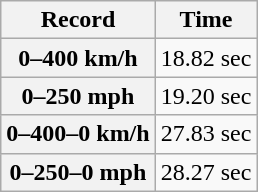<table border="1" class="wikitable">
<tr>
<th>Record</th>
<th>Time</th>
</tr>
<tr>
<th>0–400 km/h</th>
<td>18.82 sec</td>
</tr>
<tr>
<th>0–250 mph</th>
<td>19.20 sec</td>
</tr>
<tr>
<th>0–400–0 km/h</th>
<td>27.83 sec</td>
</tr>
<tr>
<th>0–250–0 mph</th>
<td>28.27 sec</td>
</tr>
</table>
